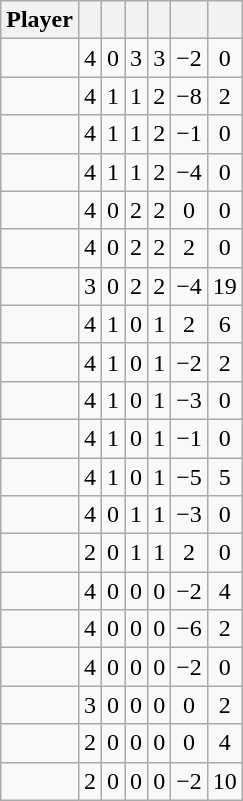<table class="wikitable sortable" style="text-align:center;">
<tr>
<th>Player</th>
<th></th>
<th></th>
<th></th>
<th></th>
<th data-sort-type="number"></th>
<th></th>
</tr>
<tr>
<td></td>
<td>4</td>
<td>0</td>
<td>3</td>
<td>3</td>
<td>−2</td>
<td>0</td>
</tr>
<tr>
<td></td>
<td>4</td>
<td>1</td>
<td>1</td>
<td>2</td>
<td>−8</td>
<td>2</td>
</tr>
<tr>
<td></td>
<td>4</td>
<td>1</td>
<td>1</td>
<td>2</td>
<td>−1</td>
<td>0</td>
</tr>
<tr>
<td></td>
<td>4</td>
<td>1</td>
<td>1</td>
<td>2</td>
<td>−4</td>
<td>0</td>
</tr>
<tr>
<td></td>
<td>4</td>
<td>0</td>
<td>2</td>
<td>2</td>
<td>0</td>
<td>0</td>
</tr>
<tr>
<td></td>
<td>4</td>
<td>0</td>
<td>2</td>
<td>2</td>
<td>2</td>
<td>0</td>
</tr>
<tr>
<td></td>
<td>3</td>
<td>0</td>
<td>2</td>
<td>2</td>
<td>−4</td>
<td>19</td>
</tr>
<tr>
<td></td>
<td>4</td>
<td>1</td>
<td>0</td>
<td>1</td>
<td>2</td>
<td>6</td>
</tr>
<tr>
<td></td>
<td>4</td>
<td>1</td>
<td>0</td>
<td>1</td>
<td>−2</td>
<td>2</td>
</tr>
<tr>
<td></td>
<td>4</td>
<td>1</td>
<td>0</td>
<td>1</td>
<td>−3</td>
<td>0</td>
</tr>
<tr>
<td></td>
<td>4</td>
<td>1</td>
<td>0</td>
<td>1</td>
<td>−1</td>
<td>0</td>
</tr>
<tr>
<td></td>
<td>4</td>
<td>1</td>
<td>0</td>
<td>1</td>
<td>−5</td>
<td>5</td>
</tr>
<tr>
<td></td>
<td>4</td>
<td>0</td>
<td>1</td>
<td>1</td>
<td>−3</td>
<td>0</td>
</tr>
<tr>
<td></td>
<td>2</td>
<td>0</td>
<td>1</td>
<td>1</td>
<td>2</td>
<td>0</td>
</tr>
<tr>
<td></td>
<td>4</td>
<td>0</td>
<td>0</td>
<td>0</td>
<td>−2</td>
<td>4</td>
</tr>
<tr>
<td></td>
<td>4</td>
<td>0</td>
<td>0</td>
<td>0</td>
<td>−6</td>
<td>2</td>
</tr>
<tr>
<td></td>
<td>4</td>
<td>0</td>
<td>0</td>
<td>0</td>
<td>−2</td>
<td>0</td>
</tr>
<tr>
<td></td>
<td>3</td>
<td>0</td>
<td>0</td>
<td>0</td>
<td>0</td>
<td>2</td>
</tr>
<tr>
<td></td>
<td>2</td>
<td>0</td>
<td>0</td>
<td>0</td>
<td>0</td>
<td>4</td>
</tr>
<tr>
<td></td>
<td>2</td>
<td>0</td>
<td>0</td>
<td>0</td>
<td>−2</td>
<td>10</td>
</tr>
</table>
